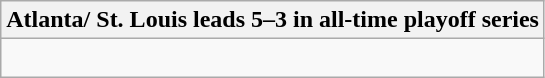<table class="wikitable collapsible collapsed">
<tr>
<th>Atlanta/ St. Louis leads 5–3 in all-time playoff series</th>
</tr>
<tr>
<td><br>






</td>
</tr>
</table>
